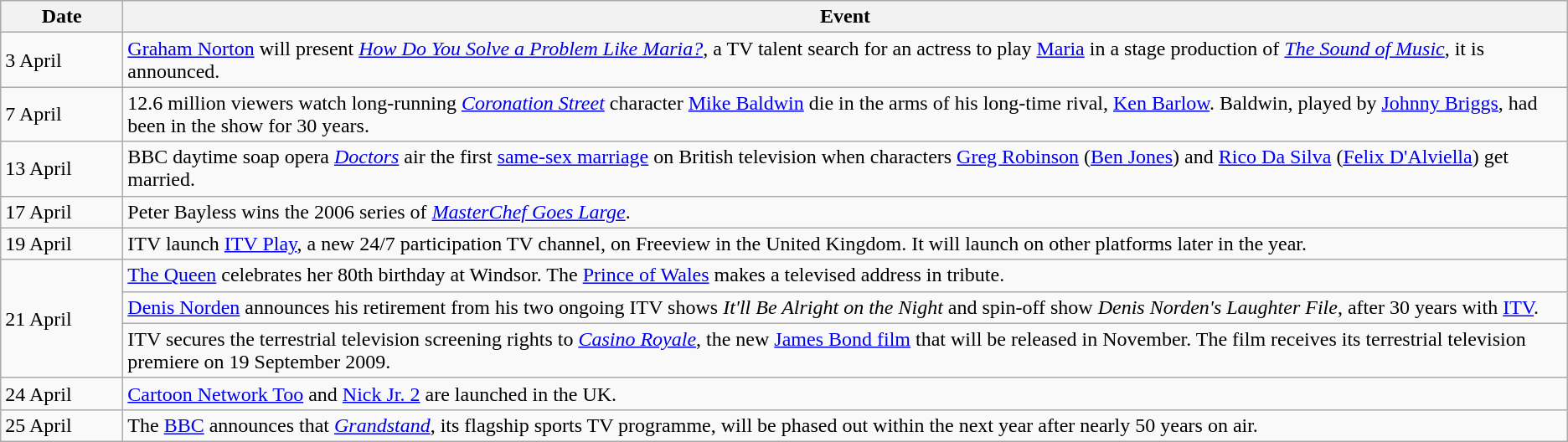<table class="wikitable">
<tr>
<th width=90>Date</th>
<th>Event</th>
</tr>
<tr>
<td>3 April</td>
<td><a href='#'>Graham Norton</a> will present <em><a href='#'>How Do You Solve a Problem Like Maria?</a></em>, a TV talent search for an actress to play <a href='#'>Maria</a> in a stage production of <em><a href='#'>The Sound of Music</a></em>, it is announced.</td>
</tr>
<tr>
<td>7 April</td>
<td>12.6 million viewers watch long-running <em><a href='#'>Coronation Street</a></em> character <a href='#'>Mike Baldwin</a> die in the arms of his long-time rival, <a href='#'>Ken Barlow</a>. Baldwin, played by <a href='#'>Johnny Briggs</a>, had been in the show for 30 years.</td>
</tr>
<tr>
<td>13 April</td>
<td>BBC daytime soap opera <em><a href='#'>Doctors</a></em> air the first <a href='#'>same-sex marriage</a> on British television when characters <a href='#'>Greg Robinson</a> (<a href='#'>Ben Jones</a>) and <a href='#'>Rico Da Silva</a> (<a href='#'>Felix D'Alviella</a>) get married.</td>
</tr>
<tr>
<td>17 April</td>
<td>Peter Bayless wins the 2006 series of <em><a href='#'>MasterChef Goes Large</a></em>.</td>
</tr>
<tr>
<td>19 April</td>
<td>ITV launch <a href='#'>ITV Play</a>, a new 24/7 participation TV channel, on Freeview in the United Kingdom. It will launch on other platforms later in the year.</td>
</tr>
<tr>
<td rowspan=3>21 April</td>
<td><a href='#'>The Queen</a> celebrates her 80th birthday at Windsor. The <a href='#'>Prince of Wales</a> makes a televised address in tribute.</td>
</tr>
<tr>
<td><a href='#'>Denis Norden</a> announces his retirement from his two ongoing ITV shows <em>It'll Be Alright on the Night</em> and spin-off show <em>Denis Norden's Laughter File</em>, after 30 years with <a href='#'>ITV</a>.</td>
</tr>
<tr>
<td>ITV secures the terrestrial television screening rights to <em><a href='#'>Casino Royale</a></em>, the new <a href='#'>James Bond film</a> that will be released in November. The film receives its terrestrial television premiere on 19 September 2009.</td>
</tr>
<tr>
<td>24 April</td>
<td><a href='#'>Cartoon Network Too</a> and <a href='#'>Nick Jr. 2</a> are launched in the UK.</td>
</tr>
<tr>
<td>25 April</td>
<td>The <a href='#'>BBC</a> announces that <em><a href='#'>Grandstand</a></em>, its flagship sports TV programme, will be phased out within the next year after nearly 50 years on air.</td>
</tr>
</table>
